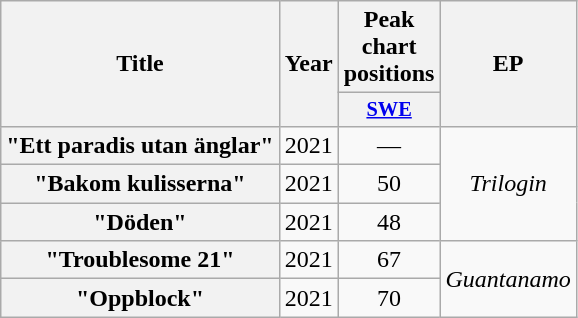<table class="wikitable plainrowheaders" style="text-align:center;">
<tr>
<th scope="col" rowspan="2">Title</th>
<th scope="col" rowspan="2">Year</th>
<th scope="col" colspan="1">Peak chart positions</th>
<th scope="col" rowspan="2">EP</th>
</tr>
<tr>
<th scope="col" style="width:3em;font-size:85%;"><a href='#'>SWE</a><br></th>
</tr>
<tr>
<th scope="row">"Ett paradis utan änglar"<br></th>
<td>2021</td>
<td>—</td>
<td rowspan="3"><em>Trilogin</em></td>
</tr>
<tr>
<th scope="row">"Bakom kulisserna"<br></th>
<td>2021</td>
<td>50</td>
</tr>
<tr>
<th scope="row">"Döden"</th>
<td>2021</td>
<td>48</td>
</tr>
<tr>
<th scope="row">"Troublesome 21"</th>
<td>2021</td>
<td>67<br></td>
<td rowspan="2"><em>Guantanamo</em></td>
</tr>
<tr>
<th scope="row">"Oppblock"<br></th>
<td>2021</td>
<td>70<br></td>
</tr>
</table>
